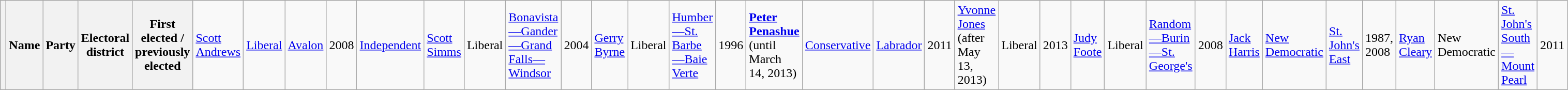<table class="wikitable sortable">
<tr>
<th></th>
<th>Name</th>
<th>Party</th>
<th>Electoral district</th>
<th>First elected / previously elected<br></th>
<td rowspan="2"><a href='#'>Scott Andrews</a></td>
<td><a href='#'>Liberal</a></td>
<td rowspan="2"><a href='#'>Avalon</a></td>
<td rowspan="2">2008<br></td>
<td><a href='#'>Independent</a><br></td>
<td><a href='#'>Scott Simms</a></td>
<td>Liberal</td>
<td><a href='#'>Bonavista—Gander—Grand Falls—Windsor</a></td>
<td>2004<br></td>
<td><a href='#'>Gerry Byrne</a></td>
<td>Liberal</td>
<td><a href='#'>Humber—St. Barbe—Baie Verte</a></td>
<td>1996<br></td>
<td><strong><a href='#'>Peter Penashue</a></strong> (until March 14, 2013)</td>
<td><a href='#'>Conservative</a></td>
<td rowspan="2"><a href='#'>Labrador</a></td>
<td>2011<br></td>
<td><a href='#'>Yvonne Jones</a> (after May 13, 2013)</td>
<td>Liberal</td>
<td>2013<br></td>
<td><a href='#'>Judy Foote</a></td>
<td>Liberal</td>
<td><a href='#'>Random—Burin—St. George's</a></td>
<td>2008<br></td>
<td><a href='#'>Jack Harris</a></td>
<td><a href='#'>New Democratic</a></td>
<td><a href='#'>St. John's East</a></td>
<td>1987, 2008<br></td>
<td><a href='#'>Ryan Cleary</a></td>
<td>New Democratic</td>
<td><a href='#'>St. John's South—Mount Pearl</a></td>
<td>2011</td>
</tr>
</table>
